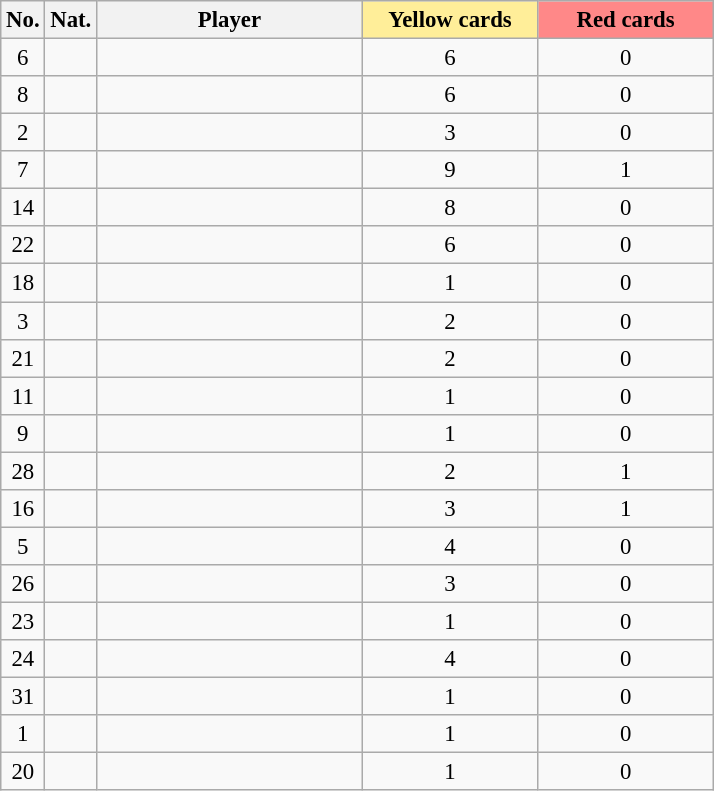<table class="wikitable sortable" style="text-align:center; font-size: 95%;">
<tr>
<th class="unsortable" width="20px">No.</th>
<th class="unsortable" width="24px">Nat.</th>
<th width="170px">Player</th>
<th width="110px" style="background: #FFEE99"> Yellow cards</th>
<th width="110px" style="background: #FF8888"> Red cards</th>
</tr>
<tr>
<td>6</td>
<td></td>
<td align="left"></td>
<td>6</td>
<td>0</td>
</tr>
<tr>
<td>8</td>
<td></td>
<td align="left"></td>
<td>6</td>
<td>0</td>
</tr>
<tr>
<td>2</td>
<td></td>
<td align="left"></td>
<td>3</td>
<td>0</td>
</tr>
<tr>
<td>7</td>
<td></td>
<td align="left"></td>
<td>9</td>
<td>1</td>
</tr>
<tr>
<td>14</td>
<td></td>
<td align="left"></td>
<td>8</td>
<td>0</td>
</tr>
<tr>
<td>22</td>
<td></td>
<td align="left"></td>
<td>6</td>
<td>0</td>
</tr>
<tr>
<td>18</td>
<td></td>
<td align="left"></td>
<td>1</td>
<td>0</td>
</tr>
<tr>
<td>3</td>
<td></td>
<td align="left"></td>
<td>2</td>
<td>0</td>
</tr>
<tr>
<td>21</td>
<td></td>
<td align="left"></td>
<td>2</td>
<td>0</td>
</tr>
<tr>
<td>11</td>
<td></td>
<td align="left"></td>
<td>1</td>
<td>0</td>
</tr>
<tr>
<td>9</td>
<td></td>
<td align="left"></td>
<td>1</td>
<td>0</td>
</tr>
<tr>
<td>28</td>
<td></td>
<td align="left"></td>
<td>2</td>
<td>1</td>
</tr>
<tr>
<td>16</td>
<td></td>
<td align="left"></td>
<td>3</td>
<td>1</td>
</tr>
<tr>
<td>5</td>
<td></td>
<td align="left"></td>
<td>4</td>
<td>0</td>
</tr>
<tr>
<td>26</td>
<td></td>
<td align="left"></td>
<td>3</td>
<td>0</td>
</tr>
<tr>
<td>23</td>
<td></td>
<td align="left"></td>
<td>1</td>
<td>0</td>
</tr>
<tr>
<td>24</td>
<td></td>
<td align="left"></td>
<td>4</td>
<td>0</td>
</tr>
<tr>
<td>31</td>
<td></td>
<td align="left"></td>
<td>1</td>
<td>0</td>
</tr>
<tr>
<td>1</td>
<td></td>
<td align="left"></td>
<td>1</td>
<td>0</td>
</tr>
<tr>
<td>20</td>
<td></td>
<td align="left"></td>
<td>1</td>
<td>0</td>
</tr>
</table>
